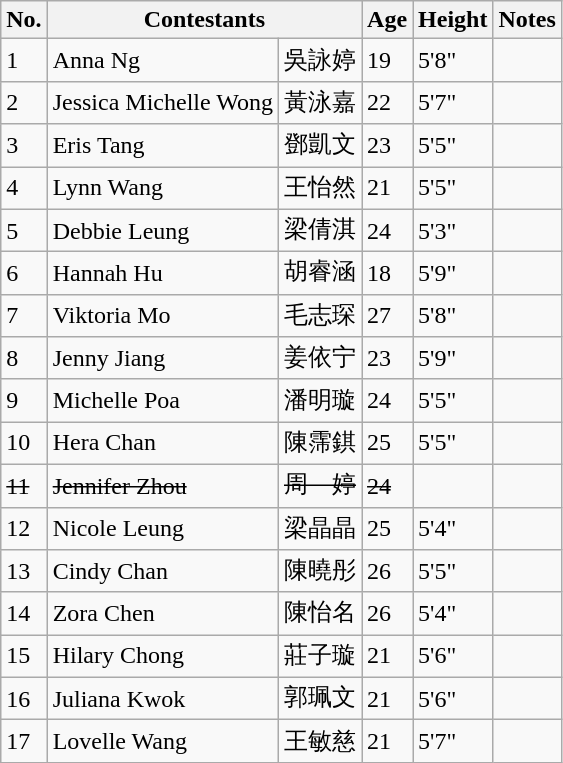<table class="sortable wikitable">
<tr>
<th>No.</th>
<th colspan="2">Contestants</th>
<th>Age</th>
<th>Height</th>
<th>Notes</th>
</tr>
<tr>
<td>1</td>
<td>Anna Ng</td>
<td>吳詠婷</td>
<td>19</td>
<td>5'8"</td>
<td></td>
</tr>
<tr>
<td>2</td>
<td>Jessica Michelle Wong</td>
<td>黃泳嘉</td>
<td>22</td>
<td>5'7"</td>
<td></td>
</tr>
<tr>
<td>3</td>
<td>Eris Tang</td>
<td>鄧凱文</td>
<td>23</td>
<td>5'5"</td>
<td></td>
</tr>
<tr>
<td>4</td>
<td>Lynn Wang</td>
<td>王怡然</td>
<td>21</td>
<td>5'5"</td>
<td></td>
</tr>
<tr>
<td>5</td>
<td>Debbie Leung</td>
<td>梁倩淇</td>
<td>24</td>
<td>5'3"</td>
<td></td>
</tr>
<tr>
<td>6</td>
<td>Hannah Hu</td>
<td>胡睿涵</td>
<td>18</td>
<td>5'9"</td>
<td></td>
</tr>
<tr>
<td>7</td>
<td>Viktoria Mo</td>
<td>毛志琛</td>
<td>27</td>
<td>5'8"</td>
<td></td>
</tr>
<tr>
<td>8</td>
<td>Jenny Jiang</td>
<td>姜依宁</td>
<td>23</td>
<td>5'9"</td>
<td></td>
</tr>
<tr>
<td>9</td>
<td>Michelle Poa</td>
<td>潘明璇</td>
<td>24</td>
<td>5'5"</td>
<td></td>
</tr>
<tr>
<td>10</td>
<td>Hera Chan</td>
<td>陳霈錤</td>
<td>25</td>
<td>5'5"</td>
<td></td>
</tr>
<tr>
<td><s>11</s></td>
<td><s>Jennifer Zhou</s></td>
<td><s>周　婷</s></td>
<td><s>24</s></td>
<td></td>
<td></td>
</tr>
<tr>
<td>12</td>
<td>Nicole Leung</td>
<td>梁晶晶</td>
<td>25</td>
<td>5'4"</td>
<td></td>
</tr>
<tr>
<td>13</td>
<td>Cindy Chan</td>
<td>陳曉彤</td>
<td>26</td>
<td>5'5"</td>
<td></td>
</tr>
<tr>
<td>14</td>
<td>Zora Chen</td>
<td>陳怡名</td>
<td>26</td>
<td>5'4"</td>
<td></td>
</tr>
<tr>
<td>15</td>
<td>Hilary Chong</td>
<td>莊子璇</td>
<td>21</td>
<td>5'6"</td>
<td></td>
</tr>
<tr>
<td>16</td>
<td>Juliana Kwok</td>
<td>郭珮文</td>
<td>21</td>
<td>5'6"</td>
<td></td>
</tr>
<tr>
<td>17</td>
<td>Lovelle Wang</td>
<td>王敏慈</td>
<td>21</td>
<td>5'7"</td>
<td></td>
</tr>
</table>
